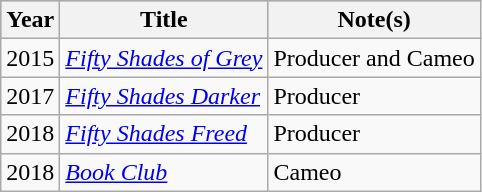<table class="wikitable">
<tr style="background:#b0c4de; text-align:center;">
<th>Year</th>
<th>Title</th>
<th>Note(s)</th>
</tr>
<tr>
<td>2015</td>
<td><em><a href='#'>Fifty Shades of Grey</a></em></td>
<td>Producer and Cameo</td>
</tr>
<tr>
<td>2017</td>
<td><em><a href='#'>Fifty Shades Darker</a></em></td>
<td>Producer</td>
</tr>
<tr>
<td>2018</td>
<td><em><a href='#'>Fifty Shades Freed</a></em></td>
<td>Producer</td>
</tr>
<tr>
<td>2018</td>
<td><em><a href='#'>Book Club</a></em></td>
<td>Cameo</td>
</tr>
</table>
